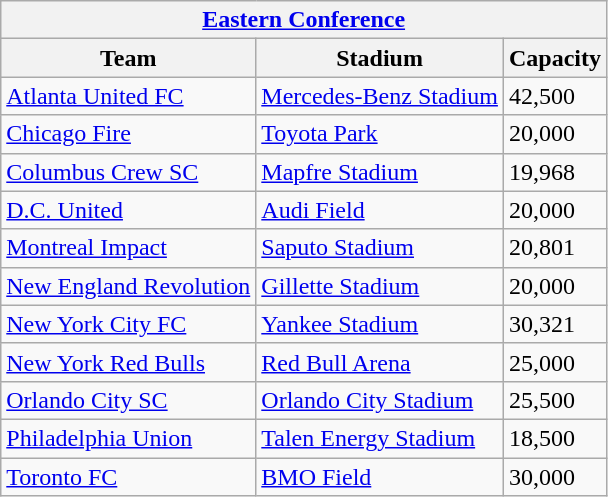<table class="wikitable" style="text-align:left">
<tr>
<th colspan=3><a href='#'>Eastern Conference</a></th>
</tr>
<tr>
<th>Team</th>
<th>Stadium</th>
<th>Capacity</th>
</tr>
<tr>
<td><a href='#'>Atlanta United FC</a></td>
<td><a href='#'>Mercedes-Benz Stadium</a></td>
<td>42,500</td>
</tr>
<tr>
<td><a href='#'>Chicago Fire</a></td>
<td><a href='#'>Toyota Park</a></td>
<td>20,000</td>
</tr>
<tr>
<td><a href='#'>Columbus Crew SC</a></td>
<td><a href='#'>Mapfre Stadium</a></td>
<td>19,968</td>
</tr>
<tr>
<td><a href='#'>D.C. United</a></td>
<td><a href='#'>Audi Field</a></td>
<td>20,000</td>
</tr>
<tr>
<td><a href='#'>Montreal Impact</a></td>
<td><a href='#'>Saputo Stadium</a></td>
<td>20,801</td>
</tr>
<tr>
<td><a href='#'>New England Revolution</a></td>
<td><a href='#'>Gillette Stadium</a></td>
<td>20,000</td>
</tr>
<tr>
<td><a href='#'>New York City FC</a></td>
<td><a href='#'>Yankee Stadium</a></td>
<td>30,321</td>
</tr>
<tr>
<td><a href='#'>New York Red Bulls</a></td>
<td><a href='#'>Red Bull Arena</a></td>
<td>25,000</td>
</tr>
<tr>
<td><a href='#'>Orlando City SC</a></td>
<td><a href='#'>Orlando City Stadium</a></td>
<td>25,500</td>
</tr>
<tr>
<td><a href='#'>Philadelphia Union</a></td>
<td><a href='#'>Talen Energy Stadium</a></td>
<td>18,500</td>
</tr>
<tr>
<td><a href='#'>Toronto FC</a></td>
<td><a href='#'>BMO Field</a></td>
<td>30,000</td>
</tr>
</table>
